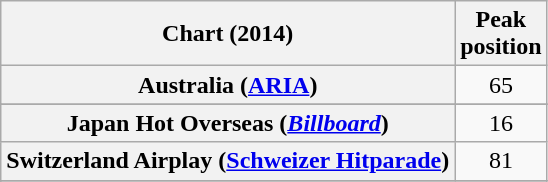<table class="wikitable sortable plainrowheaders">
<tr>
<th scope="col">Chart (2014)</th>
<th scope="col">Peak<br>position</th>
</tr>
<tr>
<th scope="row">Australia (<a href='#'>ARIA</a>)</th>
<td style="text-align:center">65</td>
</tr>
<tr>
</tr>
<tr>
</tr>
<tr>
</tr>
<tr>
</tr>
<tr>
</tr>
<tr>
</tr>
<tr>
<th scope="row">Japan Hot Overseas (<em><a href='#'>Billboard</a></em>)</th>
<td style="text-align:center">16</td>
</tr>
<tr>
<th scope="row">Switzerland Airplay (<a href='#'>Schweizer Hitparade</a>)</th>
<td style="text-align:center">81</td>
</tr>
<tr>
</tr>
<tr>
</tr>
<tr>
</tr>
<tr>
</tr>
<tr>
</tr>
<tr>
</tr>
<tr>
</tr>
</table>
